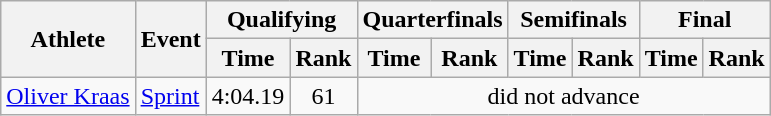<table class="wikitable">
<tr>
<th rowspan="2">Athlete</th>
<th rowspan="2">Event</th>
<th colspan="2">Qualifying</th>
<th colspan=2>Quarterfinals</th>
<th colspan=2>Semifinals</th>
<th colspan=2>Final</th>
</tr>
<tr>
<th>Time</th>
<th>Rank</th>
<th>Time</th>
<th>Rank</th>
<th>Time</th>
<th>Rank</th>
<th>Time</th>
<th>Rank</th>
</tr>
<tr>
<td><a href='#'>Oliver Kraas</a></td>
<td><a href='#'>Sprint</a></td>
<td align="center">4:04.19</td>
<td align=center>61</td>
<td colspan=6 align="center">did not advance</td>
</tr>
</table>
